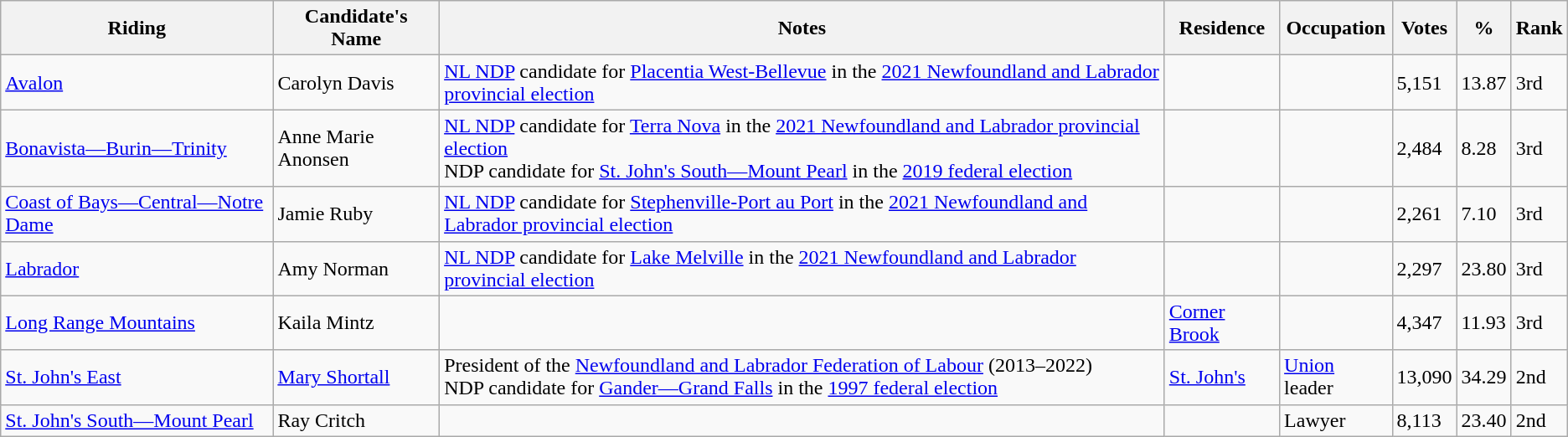<table class="wikitable sortable">
<tr>
<th>Riding<br></th>
<th>Candidate's Name</th>
<th>Notes</th>
<th>Residence</th>
<th>Occupation</th>
<th>Votes</th>
<th>%</th>
<th>Rank</th>
</tr>
<tr>
<td><a href='#'>Avalon</a></td>
<td>Carolyn Davis</td>
<td><a href='#'>NL NDP</a> candidate for <a href='#'>Placentia West-Bellevue</a> in the <a href='#'>2021 Newfoundland and Labrador provincial election</a></td>
<td></td>
<td></td>
<td>5,151</td>
<td>13.87</td>
<td>3rd</td>
</tr>
<tr>
<td><a href='#'>Bonavista—Burin—Trinity</a></td>
<td>Anne Marie Anonsen</td>
<td><a href='#'>NL NDP</a> candidate for <a href='#'>Terra Nova</a> in the <a href='#'>2021 Newfoundland and Labrador provincial election</a> <br> NDP candidate for <a href='#'>St. John's South—Mount Pearl</a> in the <a href='#'>2019 federal election</a></td>
<td></td>
<td></td>
<td>2,484</td>
<td>8.28</td>
<td>3rd</td>
</tr>
<tr>
<td><a href='#'>Coast of Bays—Central—Notre Dame</a></td>
<td>Jamie Ruby</td>
<td><a href='#'>NL NDP</a> candidate for <a href='#'>Stephenville-Port au Port</a> in the <a href='#'>2021 Newfoundland and Labrador provincial election</a></td>
<td></td>
<td></td>
<td>2,261</td>
<td>7.10</td>
<td>3rd</td>
</tr>
<tr>
<td><a href='#'>Labrador</a></td>
<td>Amy Norman</td>
<td><a href='#'>NL NDP</a> candidate for <a href='#'>Lake Melville</a> in the <a href='#'>2021 Newfoundland and Labrador provincial election</a></td>
<td></td>
<td></td>
<td>2,297</td>
<td>23.80</td>
<td>3rd</td>
</tr>
<tr>
<td><a href='#'>Long Range Mountains</a></td>
<td>Kaila Mintz</td>
<td></td>
<td><a href='#'>Corner Brook</a></td>
<td></td>
<td>4,347</td>
<td>11.93</td>
<td>3rd</td>
</tr>
<tr>
<td><a href='#'>St. John's East</a></td>
<td><a href='#'>Mary Shortall</a></td>
<td>President of the <a href='#'>Newfoundland and Labrador Federation of Labour</a> (2013–2022) <br> NDP candidate for <a href='#'>Gander—Grand Falls</a> in the <a href='#'>1997 federal election</a></td>
<td><a href='#'>St. John's</a></td>
<td><a href='#'>Union</a> leader</td>
<td>13,090</td>
<td>34.29</td>
<td>2nd</td>
</tr>
<tr>
<td><a href='#'>St. John's South—Mount Pearl</a></td>
<td>Ray Critch</td>
<td></td>
<td></td>
<td>Lawyer</td>
<td>8,113</td>
<td>23.40</td>
<td>2nd</td>
</tr>
</table>
